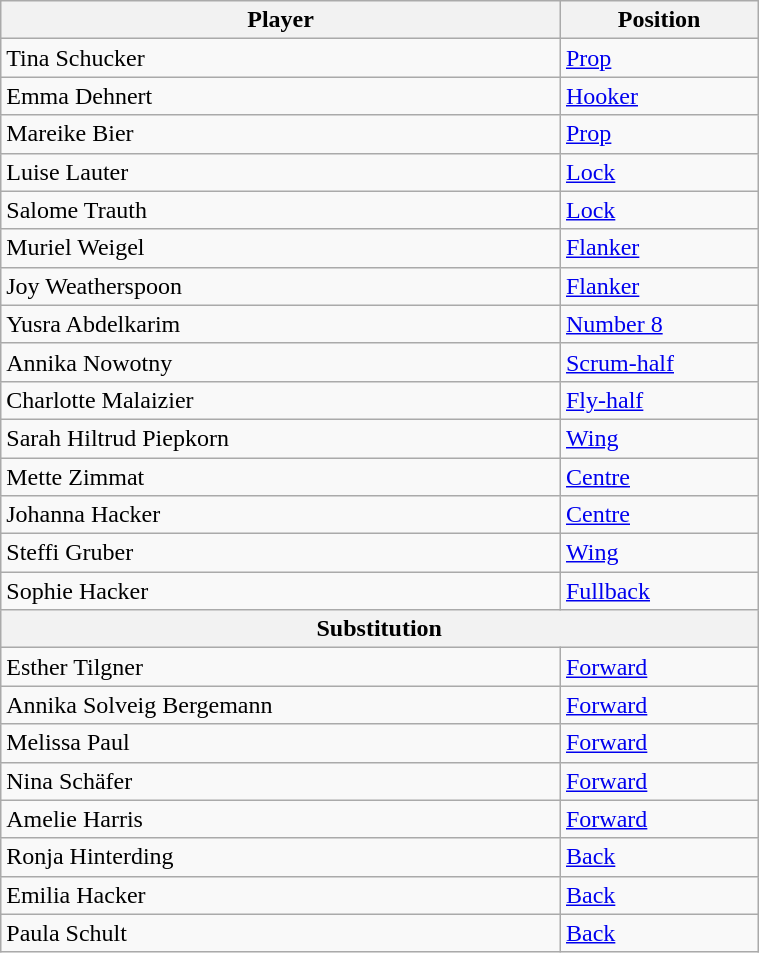<table class="wikitable sortable" style="width:40%">
<tr>
<th style="width:20%">Player</th>
<th style="width:5%">Position</th>
</tr>
<tr>
<td>Tina Schucker</td>
<td><a href='#'>Prop</a></td>
</tr>
<tr>
<td>Emma Dehnert</td>
<td><a href='#'>Hooker</a></td>
</tr>
<tr>
<td>Mareike Bier</td>
<td><a href='#'>Prop</a></td>
</tr>
<tr>
<td>Luise Lauter</td>
<td><a href='#'>Lock</a></td>
</tr>
<tr>
<td>Salome Trauth</td>
<td><a href='#'>Lock</a></td>
</tr>
<tr>
<td>Muriel Weigel</td>
<td><a href='#'>Flanker</a></td>
</tr>
<tr>
<td>Joy Weatherspoon</td>
<td><a href='#'>Flanker</a></td>
</tr>
<tr>
<td>Yusra Abdelkarim</td>
<td><a href='#'>Number 8</a></td>
</tr>
<tr>
<td>Annika Nowotny</td>
<td><a href='#'>Scrum-half</a></td>
</tr>
<tr>
<td>Charlotte Malaizier</td>
<td><a href='#'>Fly-half</a></td>
</tr>
<tr>
<td>Sarah Hiltrud Piepkorn</td>
<td><a href='#'>Wing</a></td>
</tr>
<tr>
<td>Mette Zimmat</td>
<td><a href='#'>Centre</a></td>
</tr>
<tr>
<td>Johanna Hacker</td>
<td><a href='#'>Centre</a></td>
</tr>
<tr>
<td>Steffi Gruber</td>
<td><a href='#'>Wing</a></td>
</tr>
<tr>
<td>Sophie Hacker</td>
<td><a href='#'>Fullback</a></td>
</tr>
<tr>
<th colspan="2">Substitution</th>
</tr>
<tr>
<td>Esther Tilgner</td>
<td><a href='#'>Forward</a></td>
</tr>
<tr>
<td>Annika Solveig Bergemann</td>
<td><a href='#'>Forward</a></td>
</tr>
<tr>
<td>Melissa Paul</td>
<td><a href='#'>Forward</a></td>
</tr>
<tr>
<td>Nina Schäfer</td>
<td><a href='#'>Forward</a></td>
</tr>
<tr>
<td>Amelie Harris</td>
<td><a href='#'>Forward</a></td>
</tr>
<tr>
<td>Ronja Hinterding</td>
<td><a href='#'>Back</a></td>
</tr>
<tr>
<td>Emilia Hacker</td>
<td><a href='#'>Back</a></td>
</tr>
<tr>
<td>Paula Schult</td>
<td><a href='#'>Back</a></td>
</tr>
</table>
